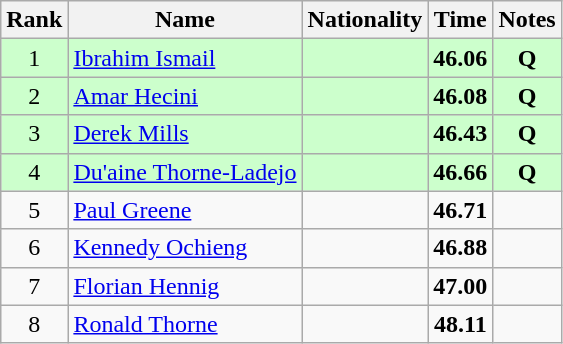<table class="wikitable sortable" style="text-align:center">
<tr>
<th>Rank</th>
<th>Name</th>
<th>Nationality</th>
<th>Time</th>
<th>Notes</th>
</tr>
<tr bgcolor=ccffcc>
<td>1</td>
<td align=left><a href='#'>Ibrahim Ismail</a></td>
<td align=left></td>
<td><strong>46.06</strong></td>
<td><strong>Q</strong></td>
</tr>
<tr bgcolor=ccffcc>
<td>2</td>
<td align=left><a href='#'>Amar Hecini</a></td>
<td align=left></td>
<td><strong>46.08</strong></td>
<td><strong>Q</strong></td>
</tr>
<tr bgcolor=ccffcc>
<td>3</td>
<td align=left><a href='#'>Derek Mills</a></td>
<td align=left></td>
<td><strong>46.43</strong></td>
<td><strong>Q</strong></td>
</tr>
<tr bgcolor=ccffcc>
<td>4</td>
<td align=left><a href='#'>Du'aine Thorne-Ladejo</a></td>
<td align=left></td>
<td><strong>46.66</strong></td>
<td><strong>Q</strong></td>
</tr>
<tr>
<td>5</td>
<td align=left><a href='#'>Paul Greene</a></td>
<td align=left></td>
<td><strong>46.71</strong></td>
<td></td>
</tr>
<tr>
<td>6</td>
<td align=left><a href='#'>Kennedy Ochieng</a></td>
<td align=left></td>
<td><strong>46.88</strong></td>
<td></td>
</tr>
<tr>
<td>7</td>
<td align=left><a href='#'>Florian Hennig</a></td>
<td align=left></td>
<td><strong>47.00</strong></td>
<td></td>
</tr>
<tr>
<td>8</td>
<td align=left><a href='#'>Ronald Thorne</a></td>
<td align=left></td>
<td><strong>48.11</strong></td>
<td></td>
</tr>
</table>
